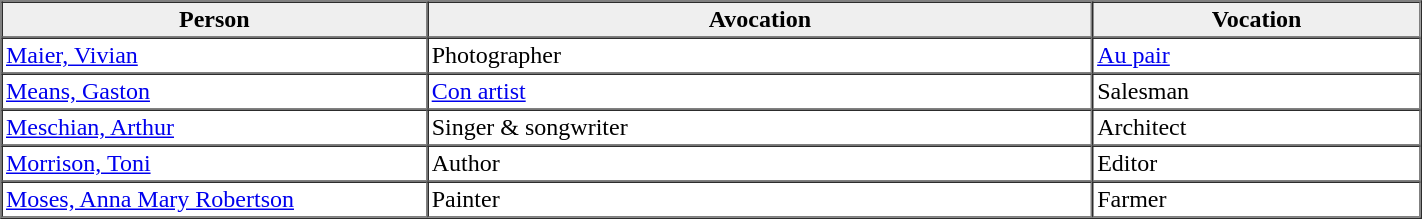<table border=1 cellpadding=2 cellspacing=0 width=75%>
<tr style="background:#efefef">
<th width=30%>Person</th>
<th>Avocation</th>
<th>Vocation</th>
</tr>
<tr>
<td><a href='#'>Maier, Vivian</a></td>
<td>Photographer</td>
<td><a href='#'>Au pair</a></td>
</tr>
<tr>
<td><a href='#'>Means, Gaston</a></td>
<td><a href='#'>Con artist</a></td>
<td>Salesman</td>
</tr>
<tr>
<td><a href='#'>Meschian, Arthur</a></td>
<td>Singer & songwriter</td>
<td>Architect</td>
</tr>
<tr>
<td><a href='#'>Morrison, Toni</a></td>
<td>Author</td>
<td>Editor</td>
</tr>
<tr>
<td><a href='#'>Moses, Anna Mary Robertson</a></td>
<td>Painter</td>
<td>Farmer</td>
</tr>
</table>
